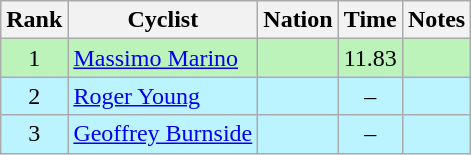<table class="wikitable sortable" style="text-align:center">
<tr>
<th>Rank</th>
<th>Cyclist</th>
<th>Nation</th>
<th>Time</th>
<th>Notes</th>
</tr>
<tr bgcolor=bbf3bb>
<td>1</td>
<td align=left data-sort-value="Marino, Massimo"><a href='#'>Massimo Marino</a></td>
<td align=left></td>
<td>11.83</td>
<td></td>
</tr>
<tr bgcolor=bbf3ff>
<td>2</td>
<td align=left data-sort-value="Young, Roger"><a href='#'>Roger Young</a></td>
<td align=left></td>
<td>–</td>
<td></td>
</tr>
<tr bgcolor=bbf3ff>
<td>3</td>
<td align=left data-sort-value="Burnside, Geoffrey"><a href='#'>Geoffrey Burnside</a></td>
<td align=left></td>
<td>–</td>
<td></td>
</tr>
</table>
